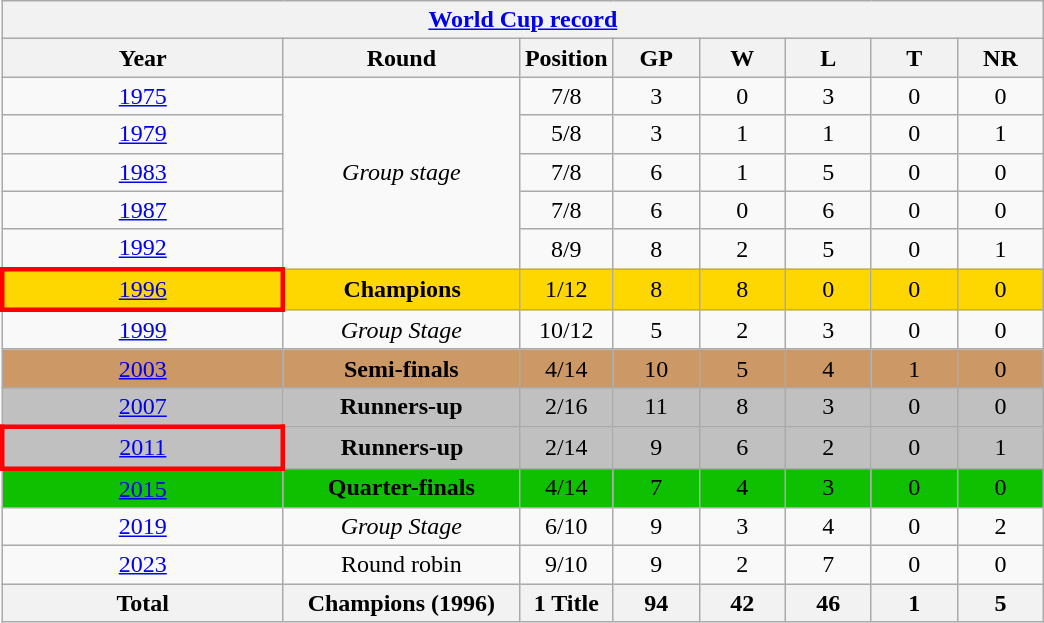<table class="wikitable" style="text-align: center;">
<tr>
<th colspan=8><a href='#'>World Cup record</a></th>
</tr>
<tr njn nnj>
<th width=180>Year</th>
<th width=150>Round</th>
<th width=50>Position</th>
<th width=50>GP</th>
<th width=50>W</th>
<th width=50>L</th>
<th width=50>T</th>
<th width=50>NR</th>
</tr>
<tr>
<td> <a href='#'>1975</a></td>
<td rowspan=5><em>Group stage</em></td>
<td>7/8</td>
<td>3</td>
<td>0</td>
<td>3</td>
<td>0</td>
<td>0</td>
</tr>
<tr>
<td> <a href='#'>1979</a></td>
<td>5/8</td>
<td>3</td>
<td>1</td>
<td>1</td>
<td>0</td>
<td>1</td>
</tr>
<tr>
<td>  <a href='#'>1983</a></td>
<td>7/8</td>
<td>6</td>
<td>1</td>
<td>5</td>
<td>0</td>
<td>0</td>
</tr>
<tr>
<td>  <a href='#'>1987</a></td>
<td>7/8</td>
<td>6</td>
<td>0</td>
<td>6</td>
<td>0</td>
<td>0</td>
</tr>
<tr>
<td>  <a href='#'>1992</a></td>
<td>8/9</td>
<td>8</td>
<td>2</td>
<td>5</td>
<td>0</td>
<td>1</td>
</tr>
<tr bgcolor=gold>
<td style="border: 3px solid red">   <a href='#'>1996</a></td>
<td><strong>Champions</strong></td>
<td>1/12</td>
<td>8</td>
<td>8</td>
<td>0</td>
<td>0</td>
<td>0</td>
</tr>
<tr>
<td>     <a href='#'>1999</a></td>
<td><em>Group Stage</em></td>
<td>10/12</td>
<td>5</td>
<td>2</td>
<td>3</td>
<td>0</td>
<td>0</td>
</tr>
<tr bgcolor=#cc9966>
<td>   <a href='#'>2003</a></td>
<td><strong>Semi-finals</strong></td>
<td>4/14</td>
<td>10</td>
<td>5</td>
<td>4</td>
<td>1</td>
<td>0</td>
</tr>
<tr bgcolor=silver>
<td> <a href='#'>2007</a></td>
<td><strong>Runners-up</strong></td>
<td>2/16</td>
<td>11</td>
<td>8</td>
<td>3</td>
<td>0</td>
<td>0</td>
</tr>
<tr bgcolor=silver>
<td style="border: 3px solid red">   <a href='#'>2011</a></td>
<td><strong>Runners-up</strong></td>
<td>2/14</td>
<td>9</td>
<td>6</td>
<td>2</td>
<td>0</td>
<td>1</td>
</tr>
<tr bgcolor=#0EC000>
<td>  <a href='#'>2015</a></td>
<td><strong>Quarter-finals</strong></td>
<td>4/14</td>
<td>7</td>
<td>4</td>
<td>3</td>
<td>0</td>
<td>0</td>
</tr>
<tr>
<td>  <a href='#'>2019</a></td>
<td><em>Group Stage</em></td>
<td>6/10</td>
<td>9</td>
<td>3</td>
<td>4</td>
<td>0</td>
<td>2</td>
</tr>
<tr>
<td> <a href='#'>2023</a></td>
<td>Round robin</td>
<td>9/10</td>
<td>9</td>
<td>2</td>
<td>7</td>
<td>0</td>
<td>0</td>
</tr>
<tr>
<th><strong>Total</strong></th>
<th><strong>Champions (1996)</strong></th>
<th><strong>1 Title</strong></th>
<th><strong>94</strong></th>
<th><strong>42</strong></th>
<th><strong>46</strong></th>
<th><strong>1</strong></th>
<th><strong>5</strong></th>
</tr>
</table>
